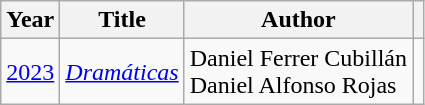<table class="wikitable sortable">
<tr>
<th>Year</th>
<th>Title</th>
<th>Author</th>
<th></th>
</tr>
<tr>
<td><a href='#'>2023</a></td>
<td><em><a href='#'>Dramáticas</a></em></td>
<td>Daniel Ferrer Cubillán<br>Daniel Alfonso Rojas</td>
<td></td>
</tr>
</table>
